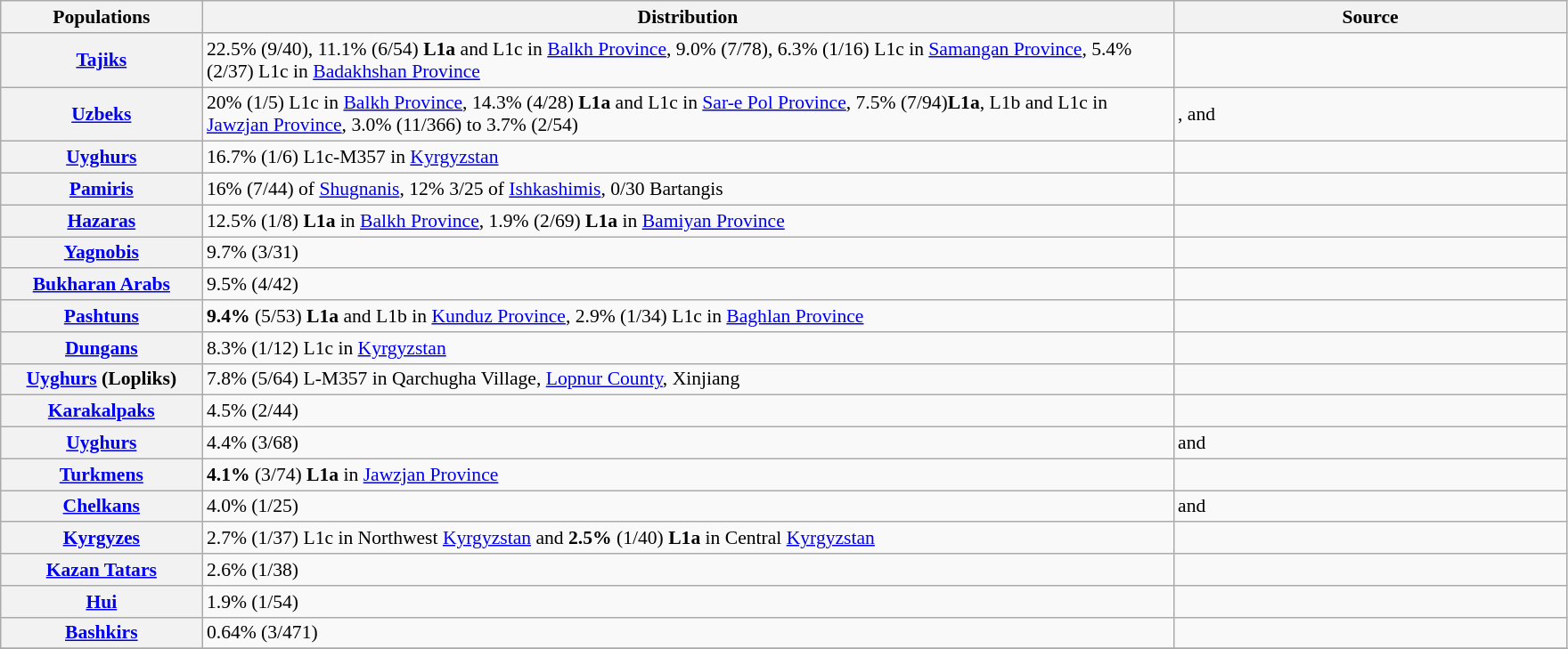<table class="wikitable sortable" style="text-align:left; font-size: 90%">
<tr>
<th style="width:10em;">Populations</th>
<th style="width:50em;">Distribution</th>
<th style="width:20em;">Source</th>
</tr>
<tr>
<th><a href='#'>Tajiks</a></th>
<td>22.5% (9/40), 11.1% (6/54) <strong>L1a</strong> and L1c in <a href='#'>Balkh Province</a>, 9.0% (7/78), 6.3% (1/16) L1c in <a href='#'>Samangan Province</a>, 5.4% (2/37) L1c in <a href='#'>Badakhshan Province</a></td>
<td></td>
</tr>
<tr>
<th><a href='#'>Uzbeks</a></th>
<td>20% (1/5) L1c in <a href='#'>Balkh Province</a>, 14.3% (4/28) <strong>L1a</strong> and L1c in <a href='#'>Sar-e Pol Province</a>, 7.5% (7/94)<strong>L1a</strong>, L1b and L1c in <a href='#'>Jawzjan Province</a>, 3.0% (11/366) to 3.7% (2/54)</td>
<td>,  and </td>
</tr>
<tr>
<th><a href='#'>Uyghurs</a></th>
<td>16.7% (1/6) L1c-M357 in <a href='#'>Kyrgyzstan</a></td>
<td></td>
</tr>
<tr>
<th><a href='#'>Pamiris</a></th>
<td>16% (7/44) of <a href='#'>Shugnanis</a>, 12% 3/25 of <a href='#'>Ishkashimis</a>, 0/30 Bartangis</td>
<td></td>
</tr>
<tr>
<th><a href='#'>Hazaras</a></th>
<td>12.5% (1/8) <strong>L1a</strong> in <a href='#'>Balkh Province</a>, 1.9% (2/69) <strong>L1a</strong> in <a href='#'>Bamiyan Province</a></td>
<td></td>
</tr>
<tr>
<th><a href='#'>Yagnobis</a></th>
<td>9.7% (3/31)</td>
<td></td>
</tr>
<tr>
<th><a href='#'>Bukharan Arabs</a></th>
<td>9.5% (4/42)</td>
<td></td>
</tr>
<tr>
<th><a href='#'>Pashtuns</a></th>
<td><strong>9.4%</strong> (5/53) <strong>L1a</strong> and L1b in <a href='#'>Kunduz Province</a>, 2.9% (1/34) L1c in <a href='#'>Baghlan Province</a></td>
<td></td>
</tr>
<tr>
<th><a href='#'>Dungans</a></th>
<td>8.3% (1/12) L1c in <a href='#'>Kyrgyzstan</a></td>
<td></td>
</tr>
<tr>
<th><a href='#'>Uyghurs</a> (Lopliks)</th>
<td>7.8% (5/64) L-M357 in Qarchugha Village, <a href='#'>Lopnur County</a>, Xinjiang</td>
<td></td>
</tr>
<tr>
<th><a href='#'>Karakalpaks</a></th>
<td>4.5% (2/44)</td>
<td></td>
</tr>
<tr>
<th><a href='#'>Uyghurs</a></th>
<td>4.4% (3/68)</td>
<td> and </td>
</tr>
<tr>
<th><a href='#'>Turkmens</a></th>
<td><strong>4.1%</strong> (3/74) <strong>L1a</strong> in <a href='#'>Jawzjan Province</a></td>
<td></td>
</tr>
<tr>
<th><a href='#'>Chelkans</a></th>
<td>4.0% (1/25)</td>
<td> and </td>
</tr>
<tr>
<th><a href='#'>Kyrgyzes</a></th>
<td>2.7% (1/37) L1c in Northwest <a href='#'>Kyrgyzstan</a> and <strong>2.5%</strong> (1/40) <strong>L1a</strong> in Central <a href='#'>Kyrgyzstan</a></td>
<td></td>
</tr>
<tr>
<th><a href='#'>Kazan Tatars</a></th>
<td>2.6% (1/38)</td>
<td></td>
</tr>
<tr>
<th><a href='#'>Hui</a></th>
<td>1.9% (1/54)</td>
<td></td>
</tr>
<tr>
<th><a href='#'>Bashkirs</a></th>
<td>0.64% (3/471)</td>
<td></td>
</tr>
<tr>
</tr>
</table>
